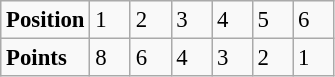<table class="wikitable" style="font-size: 95%;">
<tr>
<td><strong>Position</strong></td>
<td width=20>1</td>
<td width=20>2</td>
<td width=20>3</td>
<td width=20>4</td>
<td width=20>5</td>
<td width=20>6</td>
</tr>
<tr>
<td><strong>Points</strong></td>
<td>8</td>
<td>6</td>
<td>4</td>
<td>3</td>
<td>2</td>
<td>1</td>
</tr>
</table>
